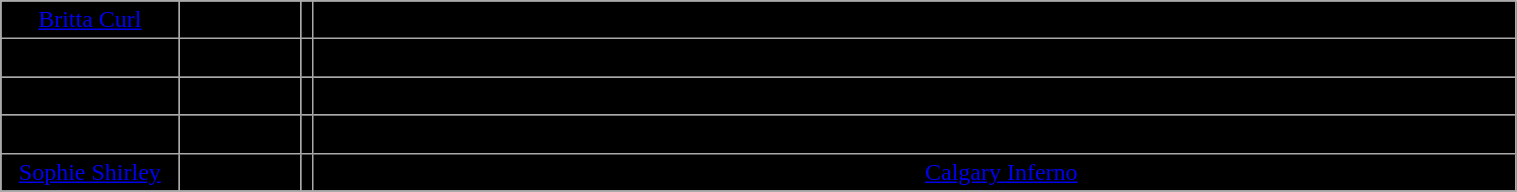<table class="wikitable" width="80%">
<tr align="center" bgcolor=" ">
<td><a href='#'>Britta Curl</a></td>
<td>Forward</td>
<td></td>
<td>Competed with the Bismarck Blizzard in North Dakota, winning four state championships</td>
</tr>
<tr align="center" bgcolor=" ".>
<td>Jessie DeVito</td>
<td>Forward</td>
<td></td>
<td>Captain of the Mid-Fairfield Connecticut Stars</td>
</tr>
<tr align="center" bgcolor=" ">
<td>Cami Kronish</td>
<td>Goaltender</td>
<td></td>
<td>Won JWHL Goaltender of the Year and first-team all-star honors as a member of the North American Hockey Academy</td>
</tr>
<tr align="center" bgcolor=" ">
<td>Nicole Lamantia</td>
<td>Defense</td>
<td></td>
<td>Played for the Chicago Mission</td>
</tr>
<tr align="center" bgcolor=" ">
<td><a href='#'>Sophie Shirley</a></td>
<td>Forward</td>
<td></td>
<td>Competed for the <a href='#'>Calgary Inferno</a></td>
</tr>
<tr align="center" bgcolor=" ">
</tr>
</table>
